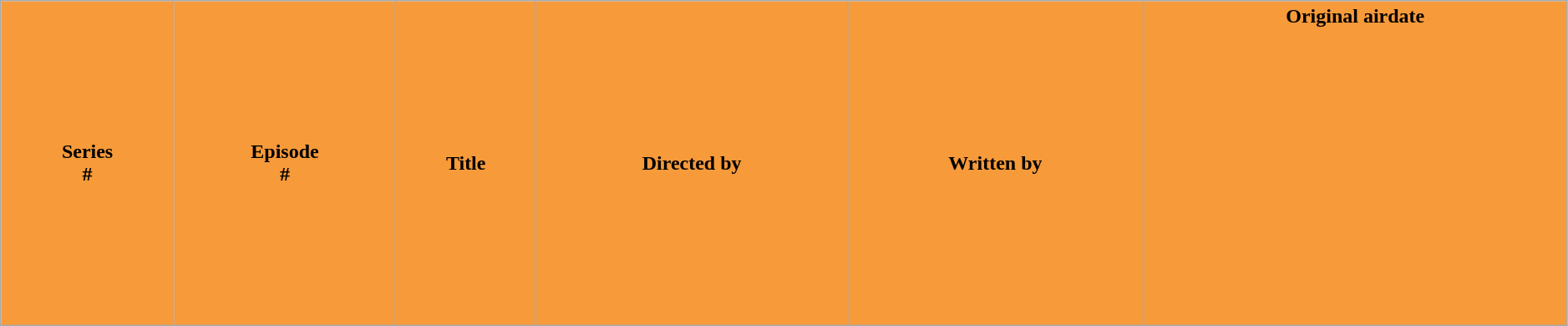<table class="wikitable plainrowheaders" border="1" style="background: #FFF;" width="99%">
<tr>
<th style="background: #F79A3A;">Series<br>#</th>
<th style="background: #F79A3A;">Episode<br>#</th>
<th style="background: #F79A3A;">Title</th>
<th style="background: #F79A3A;">Directed by</th>
<th style="background: #F79A3A;">Written by</th>
<th style="background: #F79A3A;">Original airdate<br><br><br><br><br><br><br><br><br><br><br><br><br><br></th>
</tr>
</table>
